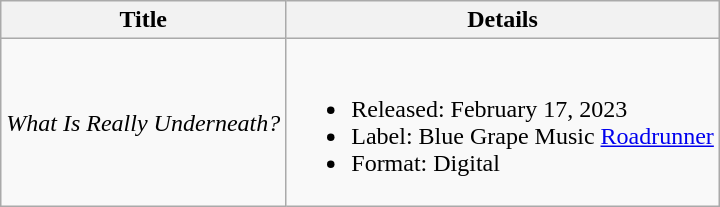<table class="wikitable">
<tr>
<th>Title</th>
<th>Details</th>
</tr>
<tr>
<td><em>What Is Really Underneath?</em></td>
<td><br><ul><li>Released: February 17, 2023</li><li>Label: Blue Grape Music <a href='#'>Roadrunner</a></li><li>Format: Digital</li></ul></td>
</tr>
</table>
